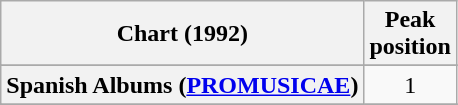<table class="wikitable sortable plainrowheaders" style="text-align:center">
<tr>
<th scope="col">Chart (1992)</th>
<th scope="col">Peak<br>position</th>
</tr>
<tr>
</tr>
<tr>
</tr>
<tr>
</tr>
<tr>
</tr>
<tr>
</tr>
<tr>
<th scope="row">Spanish Albums (<a href='#'>PROMUSICAE</a>)</th>
<td>1</td>
</tr>
<tr>
</tr>
<tr>
</tr>
<tr>
</tr>
</table>
